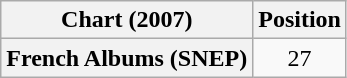<table class="wikitable plainrowheaders" style="text-align:center">
<tr>
<th scope="col">Chart (2007)</th>
<th scope="col">Position</th>
</tr>
<tr>
<th scope="row">French Albums (SNEP)</th>
<td>27</td>
</tr>
</table>
